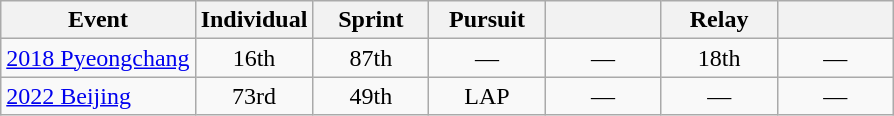<table class="wikitable" style="text-align: center;">
<tr ">
<th>Event</th>
<th style="width:70px;">Individual</th>
<th style="width:70px;">Sprint</th>
<th style="width:70px;">Pursuit</th>
<th style="width:70px;"></th>
<th style="width:70px;">Relay</th>
<th style="width:70px;"></th>
</tr>
<tr>
<td align=left> <a href='#'>2018 Pyeongchang</a></td>
<td>16th</td>
<td>87th</td>
<td>—</td>
<td>—</td>
<td>18th</td>
<td>—</td>
</tr>
<tr>
<td align="left"> <a href='#'>2022 Beijing</a></td>
<td>73rd</td>
<td>49th</td>
<td>LAP</td>
<td>—</td>
<td>—</td>
<td>—</td>
</tr>
</table>
